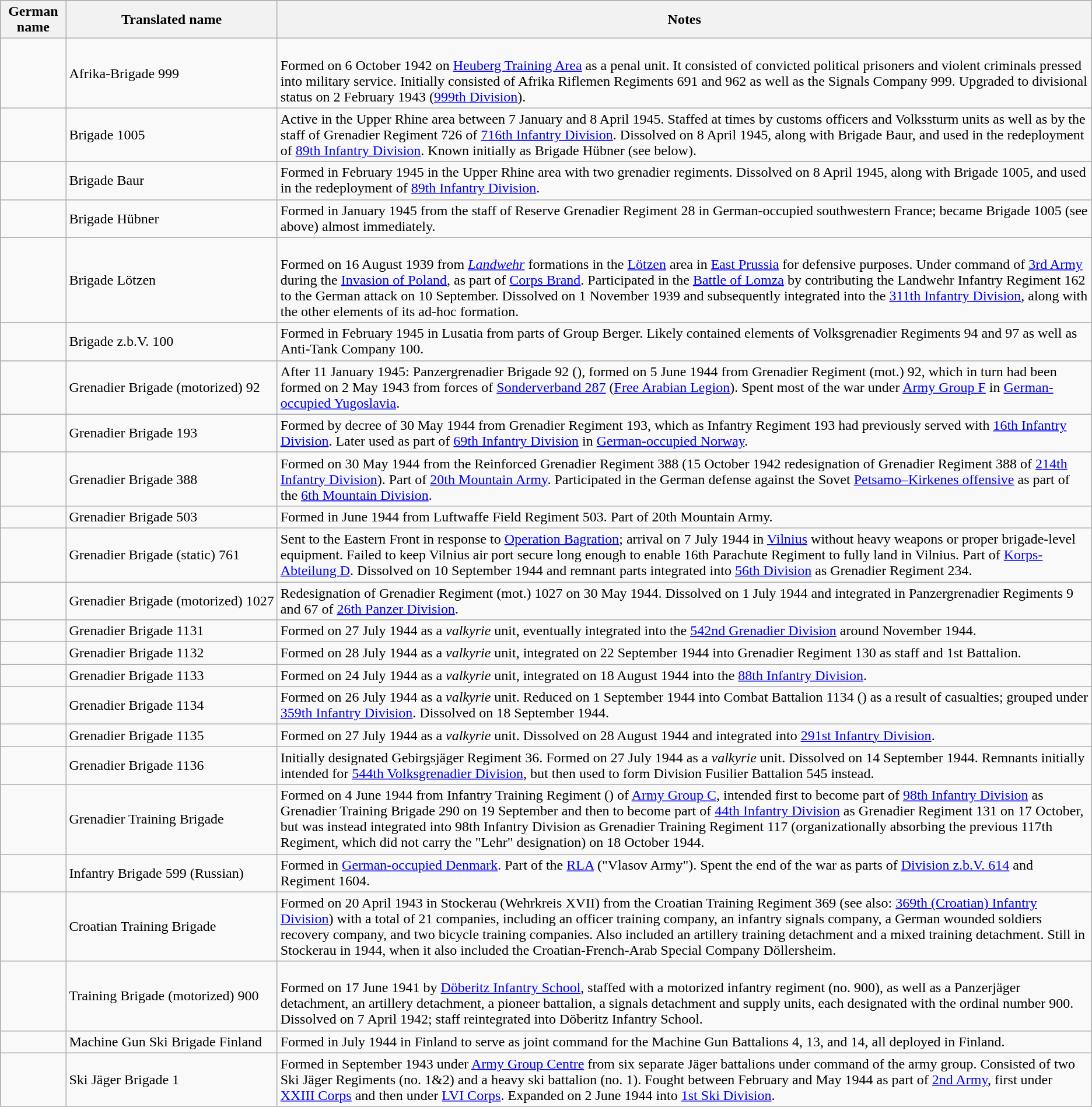<table class="wikitable">
<tr>
<th>German name</th>
<th>Translated name</th>
<th>Notes</th>
</tr>
<tr>
<td></td>
<td>Afrika-Brigade 999</td>
<td><br>Formed on 6 October 1942 on <a href='#'>Heuberg Training Area</a> as a penal unit. It consisted of convicted political prisoners and violent criminals pressed into military service. Initially consisted of Afrika Riflemen Regiments 691 and 962 as well as the Signals Company 999. Upgraded to divisional status on 2 February 1943 (<a href='#'>999th Division</a>).</td>
</tr>
<tr>
<td></td>
<td>Brigade 1005</td>
<td>Active in the Upper Rhine area between 7 January and 8 April 1945. Staffed at times by customs officers and Volkssturm units as well as by the staff of Grenadier Regiment 726 of <a href='#'>716th Infantry Division</a>. Dissolved on 8 April 1945, along with Brigade Baur, and used in the redeployment of <a href='#'>89th Infantry Division</a>. Known initially as Brigade Hübner (see below).</td>
</tr>
<tr>
<td></td>
<td>Brigade Baur</td>
<td>Formed in February 1945 in the Upper Rhine area with two grenadier regiments. Dissolved on 8 April 1945, along with Brigade 1005, and used in the redeployment of <a href='#'>89th Infantry Division</a>.</td>
</tr>
<tr>
<td></td>
<td>Brigade Hübner</td>
<td>Formed in January 1945 from the staff of Reserve Grenadier Regiment 28 in German-occupied southwestern France; became Brigade 1005 (see above) almost immediately.</td>
</tr>
<tr>
<td></td>
<td>Brigade Lötzen</td>
<td><br>Formed on 16 August 1939 from <em><a href='#'>Landwehr</a></em> formations in the <a href='#'>Lötzen</a> area in <a href='#'>East Prussia</a> for defensive purposes. Under command of <a href='#'>3rd Army</a> during the <a href='#'>Invasion of Poland</a>, as part of <a href='#'>Corps Brand</a>. Participated in the <a href='#'>Battle of Lomza</a> by contributing the Landwehr Infantry Regiment 162 to the German attack on 10 September. Dissolved on 1 November 1939 and subsequently integrated into the <a href='#'>311th Infantry Division</a>, along with the other elements of its ad-hoc formation.</td>
</tr>
<tr>
<td></td>
<td>Brigade z.b.V. 100</td>
<td>Formed in February 1945 in Lusatia from parts of Group Berger. Likely contained elements of Volksgrenadier Regiments 94 and 97 as well as Anti-Tank Company 100.</td>
</tr>
<tr>
<td></td>
<td>Grenadier Brigade (motorized) 92</td>
<td>After 11 January 1945: Panzergrenadier Brigade 92 (), formed on 5 June 1944 from Grenadier Regiment (mot.) 92, which in turn had been formed on 2 May 1943 from forces of <a href='#'>Sonderverband 287</a> (<a href='#'>Free Arabian Legion</a>). Spent most of the war under <a href='#'>Army Group F</a> in <a href='#'>German-occupied Yugoslavia</a>.</td>
</tr>
<tr>
<td></td>
<td>Grenadier Brigade 193</td>
<td>Formed by decree of 30 May 1944 from Grenadier Regiment 193, which as Infantry Regiment 193 had previously served with <a href='#'>16th Infantry Division</a>. Later used as part of <a href='#'>69th Infantry Division</a> in <a href='#'>German-occupied Norway</a>.</td>
</tr>
<tr>
<td></td>
<td>Grenadier Brigade 388</td>
<td>Formed on 30 May 1944 from the Reinforced Grenadier Regiment 388 (15 October 1942 redesignation of Grenadier Regiment 388 of <a href='#'>214th Infantry Division</a>). Part of <a href='#'>20th Mountain Army</a>. Participated in the German defense against the Sovet <a href='#'>Petsamo–Kirkenes offensive</a> as part of the <a href='#'>6th Mountain Division</a>.</td>
</tr>
<tr>
<td></td>
<td>Grenadier Brigade 503</td>
<td>Formed in June 1944 from Luftwaffe Field Regiment 503. Part of 20th Mountain Army.</td>
</tr>
<tr>
<td></td>
<td>Grenadier Brigade (static) 761</td>
<td>Sent to the Eastern Front in response to <a href='#'>Operation Bagration</a>; arrival on 7 July 1944 in <a href='#'>Vilnius</a> without heavy weapons or proper brigade-level equipment. Failed to keep Vilnius air port secure long enough to enable 16th Parachute Regiment to fully land in Vilnius. Part of <a href='#'>Korps-Abteilung D</a>. Dissolved on 10 September 1944 and remnant parts integrated into <a href='#'>56th Division</a> as Grenadier Regiment 234.</td>
</tr>
<tr>
<td style="white-space: nowrap;"></td>
<td style="white-space: nowrap;">Grenadier Brigade (motorized) 1027</td>
<td>Redesignation of Grenadier Regiment (mot.) 1027 on 30 May 1944. Dissolved on 1 July 1944 and integrated in Panzergrenadier Regiments 9 and 67 of <a href='#'>26th Panzer Division</a>.</td>
</tr>
<tr>
<td></td>
<td>Grenadier Brigade 1131</td>
<td>Formed on 27 July 1944 as a <em>valkyrie</em> unit, eventually integrated into the <a href='#'>542nd Grenadier Division</a> around November 1944.</td>
</tr>
<tr>
<td></td>
<td>Grenadier Brigade 1132</td>
<td>Formed on 28 July 1944 as a <em>valkyrie</em> unit, integrated on 22 September 1944 into Grenadier Regiment 130 as staff and 1st Battalion.</td>
</tr>
<tr>
<td></td>
<td>Grenadier Brigade 1133</td>
<td>Formed on 24 July 1944 as a <em>valkyrie</em> unit, integrated on 18 August 1944 into the <a href='#'>88th Infantry Division</a>.</td>
</tr>
<tr>
<td></td>
<td>Grenadier Brigade 1134</td>
<td>Formed on 26 July 1944 as a <em>valkyrie</em> unit. Reduced on 1 September 1944 into Combat Battalion 1134 () as a result of casualties; grouped under <a href='#'>359th Infantry Division</a>. Dissolved on 18 September 1944.</td>
</tr>
<tr>
<td></td>
<td>Grenadier Brigade 1135</td>
<td>Formed on 27 July 1944 as a <em>valkyrie</em> unit. Dissolved on 28 August 1944 and integrated into <a href='#'>291st Infantry Division</a>.</td>
</tr>
<tr>
<td></td>
<td>Grenadier Brigade 1136</td>
<td>Initially designated Gebirgsjäger Regiment 36. Formed on 27 July 1944 as a <em>valkyrie</em> unit. Dissolved on 14 September 1944. Remnants initially intended for <a href='#'>544th Volksgrenadier Division</a>, but then used to form Division Fusilier Battalion 545 instead.</td>
</tr>
<tr>
<td></td>
<td>Grenadier Training Brigade</td>
<td>Formed on 4 June 1944 from Infantry Training Regiment () of <a href='#'>Army Group C</a>, intended first to become part of <a href='#'>98th Infantry Division</a> as Grenadier Training Brigade 290 on 19 September and then to become part of <a href='#'>44th Infantry Division</a> as Grenadier Regiment 131 on 17 October, but was instead integrated into 98th Infantry Division as Grenadier Training Regiment 117 (organizationally absorbing the previous 117th Regiment, which did not carry the "Lehr" designation) on 18 October 1944.</td>
</tr>
<tr>
<td></td>
<td>Infantry Brigade 599 (Russian)</td>
<td>Formed in <a href='#'>German-occupied Denmark</a>. Part of the <a href='#'>RLA</a> ("Vlasov Army"). Spent the end of the war as parts of <a href='#'>Division z.b.V. 614</a> and Regiment 1604.</td>
</tr>
<tr>
<td></td>
<td>Croatian Training Brigade</td>
<td>Formed on 20 April 1943 in Stockerau (Wehrkreis XVII) from the Croatian Training Regiment 369 (see also: <a href='#'>369th (Croatian) Infantry Division</a>) with a total of 21 companies, including an officer training company, an infantry signals company, a German wounded soldiers recovery company, and two bicycle training companies. Also included an artillery training detachment and a mixed training detachment. Still in Stockerau in 1944, when it also included the Croatian-French-Arab Special Company Döllersheim.</td>
</tr>
<tr>
<td></td>
<td>Training Brigade (motorized) 900</td>
<td><br>Formed on 17 June 1941 by <a href='#'>Döberitz Infantry School</a>, staffed with a motorized infantry regiment (no. 900), as well as a Panzerjäger detachment, an artillery detachment, a pioneer battalion, a signals detachment and supply units, each designated with the ordinal number 900. Dissolved on 7 April 1942; staff reintegrated into Döberitz Infantry School.</td>
</tr>
<tr>
<td></td>
<td>Machine Gun Ski Brigade Finland</td>
<td>Formed in July 1944 in Finland to serve as joint command for the Machine Gun Battalions 4, 13, and 14, all deployed in Finland.</td>
</tr>
<tr>
<td></td>
<td>Ski Jäger Brigade 1</td>
<td>Formed in September 1943 under <a href='#'>Army Group Centre</a> from six separate Jäger battalions under command of the army group. Consisted of two Ski Jäger Regiments (no. 1&2) and a heavy ski battalion (no. 1). Fought between February and May 1944 as part of <a href='#'>2nd Army</a>, first under <a href='#'>XXIII Corps</a> and then under <a href='#'>LVI Corps</a>. Expanded on 2 June 1944 into <a href='#'>1st Ski Division</a>.</td>
</tr>
</table>
